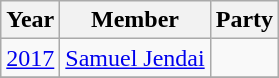<table class="wikitable sortable">
<tr>
<th>Year</th>
<th>Member</th>
<th colspan="2">Party</th>
</tr>
<tr>
<td><a href='#'>2017</a></td>
<td><a href='#'>Samuel Jendai</a></td>
<td></td>
</tr>
<tr>
</tr>
</table>
